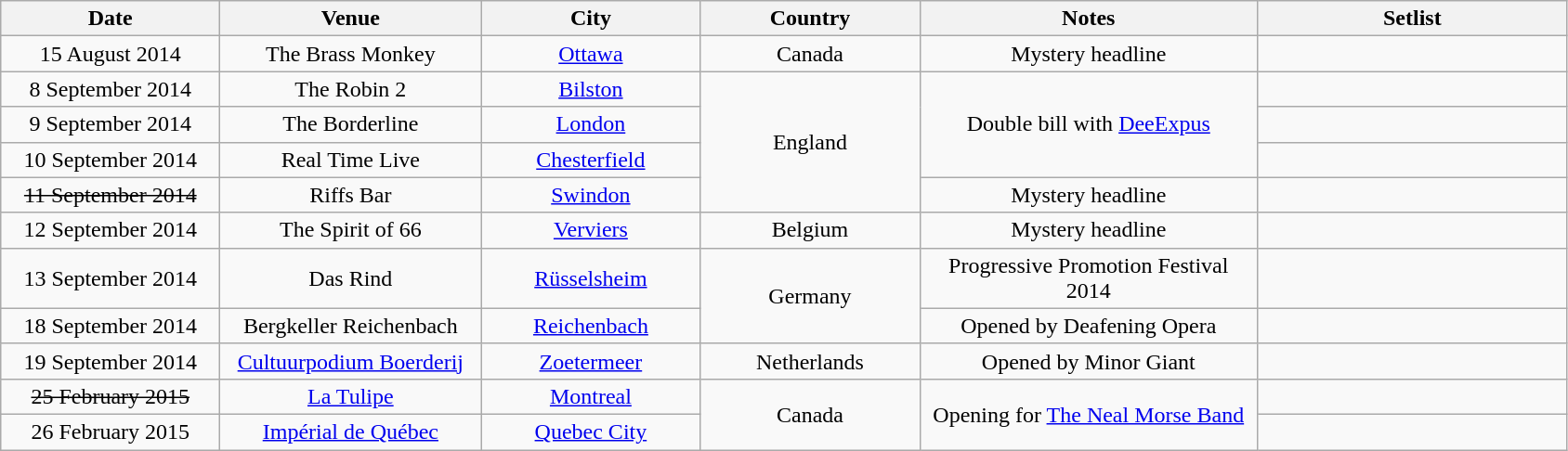<table class="wikitable" style="text-align:center;">
<tr>
<th width="150">Date</th>
<th width="180">Venue</th>
<th width="150">City</th>
<th width="150">Country</th>
<th width="235">Notes</th>
<th width="215">Setlist</th>
</tr>
<tr>
<td>15 August 2014</td>
<td>The Brass Monkey</td>
<td><a href='#'>Ottawa</a></td>
<td>Canada</td>
<td>Mystery headline</td>
<td><br></td>
</tr>
<tr>
<td>8 September 2014</td>
<td>The Robin 2</td>
<td><a href='#'>Bilston</a></td>
<td rowspan="4">England</td>
<td rowspan="3">Double bill with <a href='#'>DeeExpus</a></td>
<td><br></td>
</tr>
<tr>
<td>9 September 2014</td>
<td>The Borderline</td>
<td><a href='#'>London</a></td>
<td><br></td>
</tr>
<tr>
<td>10 September 2014</td>
<td>Real Time Live</td>
<td><a href='#'>Chesterfield</a></td>
<td><br></td>
</tr>
<tr>
<td><s>11 September 2014</s></td>
<td>Riffs Bar</td>
<td><a href='#'>Swindon</a></td>
<td>Mystery headline</td>
<td></td>
</tr>
<tr>
<td>12 September 2014</td>
<td>The Spirit of 66</td>
<td><a href='#'>Verviers</a></td>
<td>Belgium</td>
<td>Mystery headline</td>
<td><br></td>
</tr>
<tr>
<td>13 September 2014</td>
<td>Das Rind</td>
<td><a href='#'>Rüsselsheim</a></td>
<td rowspan="2">Germany</td>
<td>Progressive Promotion Festival 2014</td>
<td><br></td>
</tr>
<tr>
<td>18 September 2014</td>
<td>Bergkeller Reichenbach</td>
<td><a href='#'>Reichenbach</a></td>
<td>Opened by Deafening Opera</td>
<td><br></td>
</tr>
<tr>
<td>19 September 2014</td>
<td><a href='#'>Cultuurpodium Boerderij</a></td>
<td><a href='#'>Zoetermeer</a></td>
<td>Netherlands</td>
<td>Opened by Minor Giant</td>
<td><br></td>
</tr>
<tr>
<td><s>25 February 2015</s></td>
<td><a href='#'>La Tulipe</a></td>
<td><a href='#'>Montreal</a></td>
<td rowspan="2">Canada</td>
<td rowspan="2">Opening for <a href='#'>The Neal Morse Band</a></td>
<td></td>
</tr>
<tr>
<td>26 February 2015</td>
<td><a href='#'>Impérial de Québec</a></td>
<td><a href='#'>Quebec City</a></td>
<td><br></td>
</tr>
</table>
